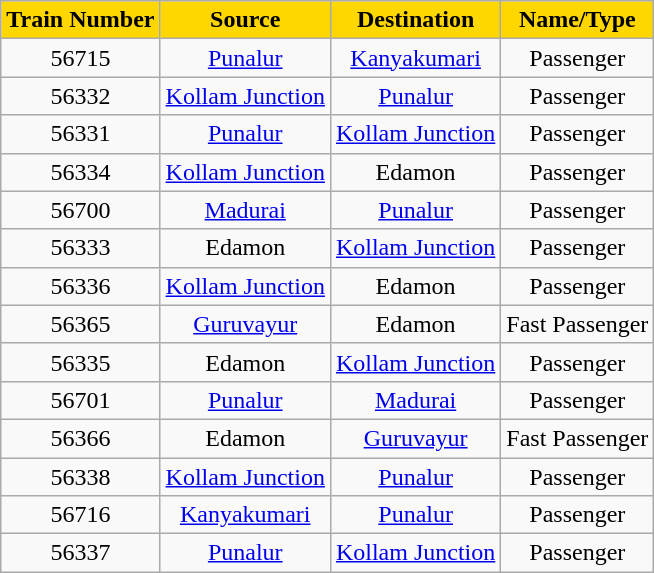<table class="wikitable plainrowheaders unsortable" style="text-align:center">
<tr>
<th scope="col" rowspan="1" style="background:Gold;">Train Number</th>
<th scope="col" rowspan="1" style="background:Gold;">Source</th>
<th scope="col" rowspan="1" style="background:Gold;">Destination</th>
<th scope="col" rowspan="1" style="background:Gold;">Name/Type</th>
</tr>
<tr>
<td valign="center">56715</td>
<td valign="center"><a href='#'>Punalur</a></td>
<td valign="center"><a href='#'>Kanyakumari</a></td>
<td valign="center">Passenger</td>
</tr>
<tr>
<td valign="center">56332</td>
<td valign="center"><a href='#'>Kollam Junction</a></td>
<td valign="center"><a href='#'>Punalur</a></td>
<td valign="center">Passenger</td>
</tr>
<tr>
<td valign="center">56331</td>
<td valign="center"><a href='#'>Punalur</a></td>
<td valign="center"><a href='#'>Kollam Junction</a></td>
<td valign="center">Passenger</td>
</tr>
<tr>
<td valign="center">56334</td>
<td valign="center"><a href='#'>Kollam Junction</a></td>
<td valign="center">Edamon</td>
<td valign="center">Passenger</td>
</tr>
<tr>
<td valign="center">56700</td>
<td valign="center"><a href='#'>Madurai</a></td>
<td valign="center"><a href='#'>Punalur</a></td>
<td valign="center">Passenger</td>
</tr>
<tr>
<td valign="center">56333</td>
<td valign="center">Edamon</td>
<td valign="center"><a href='#'>Kollam Junction</a></td>
<td valign="center">Passenger</td>
</tr>
<tr>
<td valign="center">56336</td>
<td valign="center"><a href='#'>Kollam Junction</a></td>
<td valign="center">Edamon</td>
<td valign="center">Passenger</td>
</tr>
<tr>
<td valign="center">56365</td>
<td valign="center"><a href='#'>Guruvayur</a></td>
<td valign="center">Edamon</td>
<td valign="center">Fast Passenger</td>
</tr>
<tr>
<td valign="center">56335</td>
<td valign="center">Edamon</td>
<td valign="center"><a href='#'>Kollam Junction</a></td>
<td valign="center">Passenger</td>
</tr>
<tr>
<td valign="center">56701</td>
<td valign="center"><a href='#'>Punalur</a></td>
<td valign="center"><a href='#'>Madurai</a></td>
<td valign="center">Passenger</td>
</tr>
<tr>
<td valign="center">56366</td>
<td valign="center">Edamon</td>
<td valign="center"><a href='#'>Guruvayur</a></td>
<td valign="center">Fast Passenger</td>
</tr>
<tr>
<td valign="center">56338</td>
<td valign="center"><a href='#'>Kollam Junction</a></td>
<td valign="center"><a href='#'>Punalur</a></td>
<td valign="center">Passenger</td>
</tr>
<tr>
<td valign="center">56716</td>
<td valign="center"><a href='#'>Kanyakumari</a></td>
<td valign="center"><a href='#'>Punalur</a></td>
<td valign="center">Passenger</td>
</tr>
<tr>
<td valign="center">56337</td>
<td valign="center"><a href='#'>Punalur</a></td>
<td valign="center"><a href='#'>Kollam Junction</a></td>
<td valign="center">Passenger</td>
</tr>
</table>
